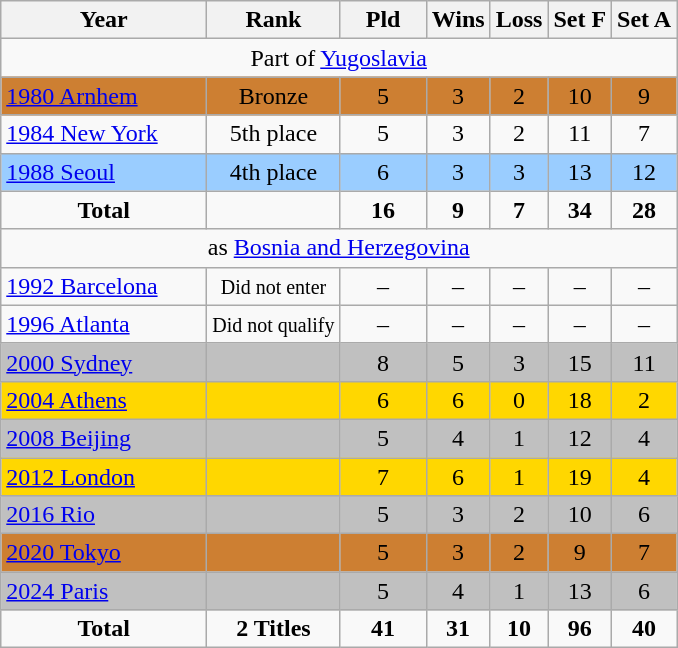<table class="wikitable" style="text-align: center;">
<tr>
<th style="width:130px;">Year</th>
<th !style="width:100px;">Rank</th>
<th ! style="width:50px;">Pld</th>
<th !style="width:10px;">Wins</th>
<th !style="width:10px;">Loss</th>
<th !style="width:10px;">Set F</th>
<th !style="width:10px;">Set A</th>
</tr>
<tr>
<td colspan="7" style="text-align: center;">Part of <a href='#'>Yugoslavia</a></td>
</tr>
<tr style="background:#cd7f32;">
<td style="text-align:left;"> <a href='#'>1980 Arnhem</a></td>
<td> Bronze</td>
<td style="text-align:center;">5</td>
<td style="text-align:center;">3</td>
<td style="text-align:center;">2</td>
<td style="text-align:center;">10</td>
<td style="text-align:center;">9</td>
</tr>
<tr>
<td style="text-align:left;"> <a href='#'>1984 New York</a></td>
<td>5th place</td>
<td style="text-align:center;">5</td>
<td style="text-align:center;">3</td>
<td style="text-align:center;">2</td>
<td style="text-align:center;">11</td>
<td style="text-align:center;">7</td>
</tr>
<tr style="background:#9acdff;">
<td style="text-align:left;"> <a href='#'>1988 Seoul</a></td>
<td>4th place</td>
<td style="text-align:center;">6</td>
<td style="text-align:center;">3</td>
<td style="text-align:center;">3</td>
<td style="text-align:center;">13</td>
<td style="text-align:center;">12</td>
</tr>
<tr>
<td style="text-align:center;"><strong>Total</strong></td>
<td></td>
<td style="text-align:center;"><strong>16</strong></td>
<td style="text-align:center;"><strong>9</strong></td>
<td style="text-align:center;"><strong>7</strong></td>
<td style="text-align:center;"><strong>34</strong></td>
<td style="text-align:center;"><strong>28</strong></td>
</tr>
<tr>
<td colspan="7" style="text-align: center;">as <a href='#'>Bosnia and Herzegovina</a></td>
</tr>
<tr>
<td style="text-align:left;"> <a href='#'>1992 Barcelona</a></td>
<td><small>Did not enter </small></td>
<td style="text-align:center;">–</td>
<td style="text-align:center;">–</td>
<td style="text-align:center;">–</td>
<td style="text-align:center;">–</td>
<td style="text-align:center;">–</td>
</tr>
<tr>
<td style="text-align:left;"> <a href='#'>1996 Atlanta</a></td>
<td><small>Did not qualify </small></td>
<td style="text-align:center;">–</td>
<td style="text-align:center;">–</td>
<td style="text-align:center;">–</td>
<td style="text-align:center;">–</td>
<td style="text-align:center;">–</td>
</tr>
<tr style="background:silver;">
<td style="text-align:left;"> <a href='#'>2000 Sydney</a></td>
<td></td>
<td style="text-align:center;">8</td>
<td style="text-align:center;">5</td>
<td style="text-align:center;">3</td>
<td style="text-align:center;">15</td>
<td style="text-align:center;">11</td>
</tr>
<tr style="background:gold;">
<td style="text-align:left;"> <a href='#'>2004 Athens</a></td>
<td></td>
<td style="text-align:center;">6</td>
<td style="text-align:center;">6</td>
<td style="text-align:center;">0</td>
<td style="text-align:center;">18</td>
<td style="text-align:center;">2</td>
</tr>
<tr style="background:silver;">
<td style="text-align:left;"> <a href='#'>2008 Beijing</a></td>
<td></td>
<td style="text-align:center;">5</td>
<td style="text-align:center;">4</td>
<td style="text-align:center;">1</td>
<td style="text-align:center;">12</td>
<td style="text-align:center;">4</td>
</tr>
<tr style="background:gold;">
<td style="text-align:left;"> <a href='#'>2012 London</a></td>
<td></td>
<td style="text-align:center;">7</td>
<td style="text-align:center;">6</td>
<td style="text-align:center;">1</td>
<td style="text-align:center;">19</td>
<td style="text-align:center;">4</td>
</tr>
<tr style="background:silver;">
<td style="text-align:left;"> <a href='#'>2016 Rio</a></td>
<td></td>
<td style="text-align:center;">5</td>
<td style="text-align:center;">3</td>
<td style="text-align:center;">2</td>
<td style="text-align:center;">10</td>
<td style="text-align:center;">6</td>
</tr>
<tr style="background:#cd7f32;">
<td style="text-align:left;"> <a href='#'>2020 Tokyo</a></td>
<td></td>
<td style="text-align:center;">5</td>
<td style="text-align:center;">3</td>
<td style="text-align:center;">2</td>
<td style="text-align:center;">9</td>
<td style="text-align:center;">7</td>
</tr>
<tr style="background:silver;">
<td style="text-align:left;"> <a href='#'>2024 Paris</a></td>
<td></td>
<td style="text-align:center;">5</td>
<td style="text-align:center;">4</td>
<td style="text-align:center;">1</td>
<td style="text-align:center;">13</td>
<td style="text-align:center;">6</td>
</tr>
<tr>
<td style="text-align:center;"><strong>Total</strong></td>
<td><strong>2 Titles</strong></td>
<td style="text-align:center;"><strong>41</strong></td>
<td style="text-align:center;"><strong>31</strong></td>
<td style="text-align:center;"><strong>10</strong></td>
<td style="text-align:center;"><strong>96</strong></td>
<td style="text-align:center;"><strong>40</strong></td>
</tr>
</table>
